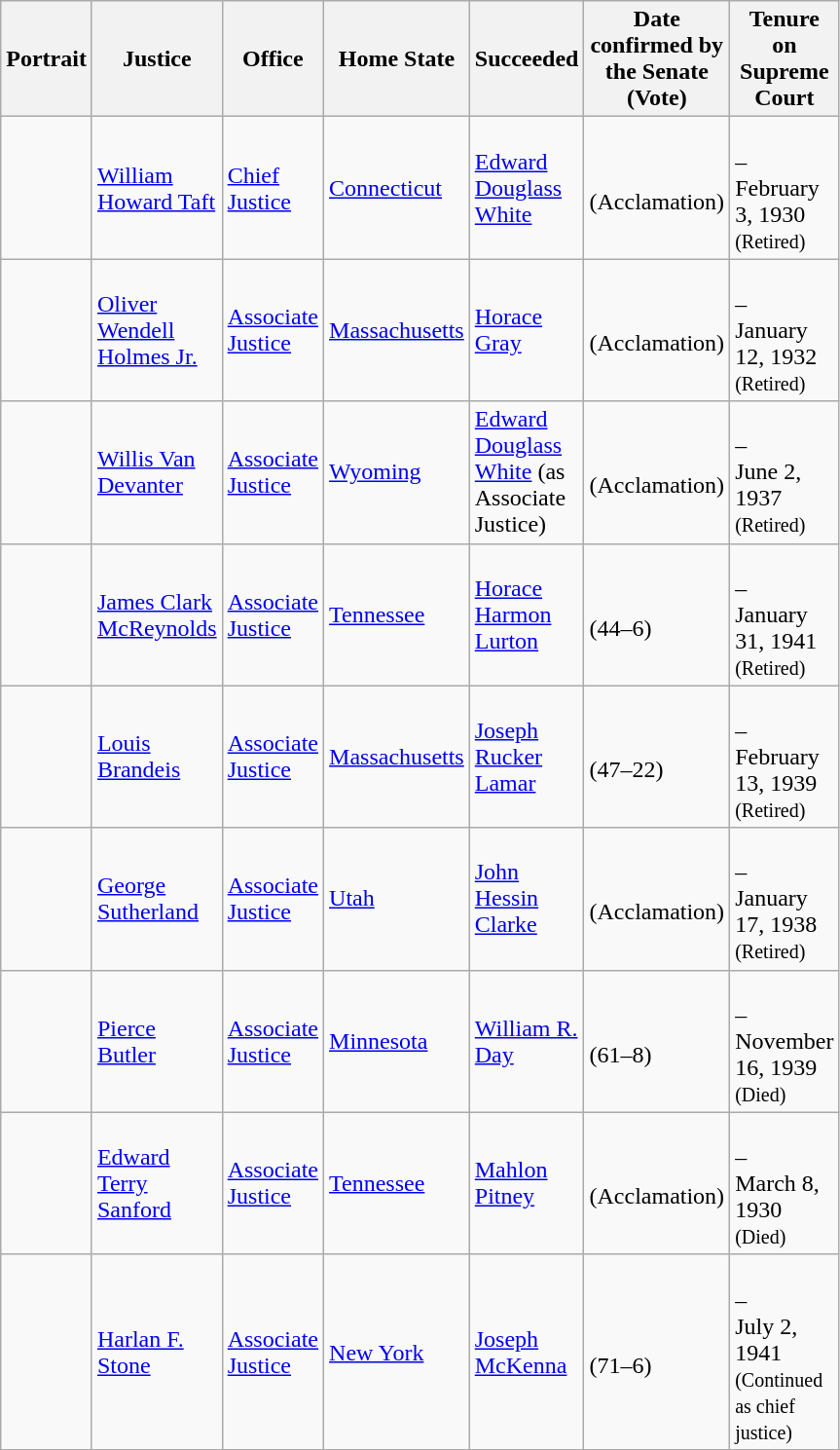<table class="wikitable sortable">
<tr>
<th scope="col" style="width: 10px;">Portrait</th>
<th scope="col" style="width: 10px;">Justice</th>
<th scope="col" style="width: 10px;">Office</th>
<th scope="col" style="width: 10px;">Home State</th>
<th scope="col" style="width: 10px;">Succeeded</th>
<th scope="col" style="width: 10px;">Date confirmed by the Senate<br>(Vote)</th>
<th scope="col" style="width: 10px;">Tenure on Supreme Court</th>
</tr>
<tr>
<td></td>
<td><a href='#'>William Howard Taft</a></td>
<td><a href='#'>Chief Justice</a></td>
<td><a href='#'>Connecticut</a></td>
<td><a href='#'>Edward Douglass White</a></td>
<td><br>(Acclamation)</td>
<td><br>–<br>February 3, 1930<br><small>(Retired)</small></td>
</tr>
<tr>
<td></td>
<td><a href='#'>Oliver Wendell Holmes Jr.</a></td>
<td><a href='#'>Associate Justice</a></td>
<td><a href='#'>Massachusetts</a></td>
<td><a href='#'>Horace Gray</a></td>
<td><br>(Acclamation)</td>
<td><br>–<br>January 12, 1932<br><small>(Retired)</small></td>
</tr>
<tr>
<td></td>
<td><a href='#'>Willis Van Devanter</a></td>
<td><a href='#'>Associate Justice</a></td>
<td><a href='#'>Wyoming</a></td>
<td><a href='#'>Edward Douglass White</a> (as Associate Justice)</td>
<td><br>(Acclamation)</td>
<td><br>–<br>June 2, 1937<br><small>(Retired)</small></td>
</tr>
<tr>
<td></td>
<td><a href='#'>James Clark McReynolds</a></td>
<td><a href='#'>Associate Justice</a></td>
<td><a href='#'>Tennessee</a></td>
<td><a href='#'>Horace Harmon Lurton</a></td>
<td><br>(44–6)</td>
<td><br>–<br>January 31, 1941<br><small>(Retired)</small></td>
</tr>
<tr>
<td></td>
<td><a href='#'>Louis Brandeis</a></td>
<td><a href='#'>Associate Justice</a></td>
<td><a href='#'>Massachusetts</a></td>
<td><a href='#'>Joseph Rucker Lamar</a></td>
<td><br>(47–22)</td>
<td><br>–<br>February 13, 1939<br><small>(Retired)</small></td>
</tr>
<tr>
<td></td>
<td><a href='#'>George Sutherland</a></td>
<td><a href='#'>Associate Justice</a></td>
<td><a href='#'>Utah</a></td>
<td><a href='#'>John Hessin Clarke</a></td>
<td><br>(Acclamation)</td>
<td><br>–<br>January 17, 1938<br><small>(Retired)</small></td>
</tr>
<tr>
<td></td>
<td><a href='#'>Pierce Butler</a></td>
<td><a href='#'>Associate Justice</a></td>
<td><a href='#'>Minnesota</a></td>
<td><a href='#'>William R. Day</a></td>
<td><br>(61–8)</td>
<td><br>–<br>November 16, 1939<br><small>(Died)</small></td>
</tr>
<tr>
<td></td>
<td><a href='#'>Edward Terry Sanford</a></td>
<td><a href='#'>Associate Justice</a></td>
<td><a href='#'>Tennessee</a></td>
<td><a href='#'>Mahlon Pitney</a></td>
<td><br>(Acclamation)</td>
<td><br>–<br>March 8, 1930<br><small>(Died)</small></td>
</tr>
<tr>
<td></td>
<td><a href='#'>Harlan F. Stone</a></td>
<td><a href='#'>Associate Justice</a></td>
<td><a href='#'>New York</a></td>
<td><a href='#'>Joseph McKenna</a></td>
<td><br>(71–6)</td>
<td><br>–<br>July 2, 1941<br><small>(Continued as chief justice)</small></td>
</tr>
<tr>
</tr>
</table>
